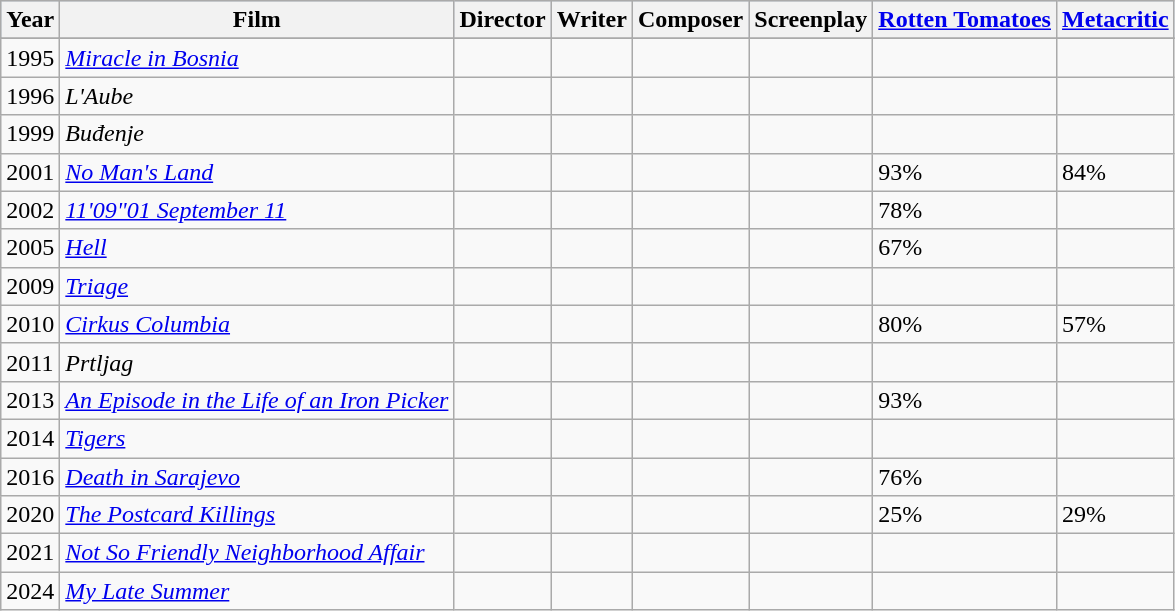<table class="wikitable sortable">
<tr style="background:#b0c4de; text-align:center;">
<th>Year</th>
<th>Film</th>
<th>Director</th>
<th>Writer</th>
<th>Composer</th>
<th>Screenplay</th>
<th><a href='#'>Rotten Tomatoes</a></th>
<th><a href='#'>Metacritic</a></th>
</tr>
<tr>
</tr>
<tr>
<td>1995</td>
<td><em><a href='#'>Miracle in Bosnia</a></em></td>
<td></td>
<td></td>
<td></td>
<td></td>
<td></td>
<td></td>
</tr>
<tr>
<td>1996</td>
<td><em>L'Aube</em></td>
<td></td>
<td></td>
<td></td>
<td></td>
<td></td>
<td></td>
</tr>
<tr>
<td>1999</td>
<td><em>Buđenje</em></td>
<td></td>
<td></td>
<td></td>
<td></td>
<td></td>
<td></td>
</tr>
<tr>
<td>2001</td>
<td><em><a href='#'>No Man's Land</a></em></td>
<td></td>
<td></td>
<td></td>
<td></td>
<td>93%</td>
<td>84%</td>
</tr>
<tr>
<td>2002</td>
<td><em><a href='#'>11'09"01 September 11</a></em></td>
<td></td>
<td></td>
<td></td>
<td></td>
<td>78%</td>
<td></td>
</tr>
<tr>
<td>2005</td>
<td><em><a href='#'>Hell</a></em></td>
<td></td>
<td></td>
<td></td>
<td></td>
<td>67%</td>
<td></td>
</tr>
<tr>
<td>2009</td>
<td><em><a href='#'>Triage</a></em></td>
<td></td>
<td></td>
<td></td>
<td></td>
<td></td>
<td></td>
</tr>
<tr>
<td>2010</td>
<td><em><a href='#'>Cirkus Columbia</a></em></td>
<td></td>
<td></td>
<td></td>
<td></td>
<td>80%</td>
<td>57%</td>
</tr>
<tr>
<td>2011</td>
<td><em>Prtljag</em></td>
<td></td>
<td></td>
<td></td>
<td></td>
<td></td>
<td></td>
</tr>
<tr>
<td>2013</td>
<td><em><a href='#'>An Episode in the Life of an Iron Picker</a></em></td>
<td></td>
<td></td>
<td></td>
<td></td>
<td>93%</td>
<td></td>
</tr>
<tr>
<td>2014</td>
<td><em><a href='#'>Tigers</a></em></td>
<td></td>
<td></td>
<td></td>
<td></td>
<td></td>
<td></td>
</tr>
<tr>
<td>2016</td>
<td><em><a href='#'>Death in Sarajevo</a></em></td>
<td></td>
<td></td>
<td></td>
<td></td>
<td>76%</td>
<td></td>
</tr>
<tr>
<td>2020</td>
<td><em><a href='#'>The Postcard Killings</a></em></td>
<td></td>
<td></td>
<td></td>
<td></td>
<td>25%</td>
<td>29%</td>
</tr>
<tr>
<td>2021</td>
<td><em><a href='#'>Not So Friendly Neighborhood Affair</a></em></td>
<td></td>
<td></td>
<td></td>
<td></td>
<td></td>
<td></td>
</tr>
<tr>
<td>2024</td>
<td><em><a href='#'>My Late Summer</a></em></td>
<td></td>
<td></td>
<td></td>
<td></td>
<td></td>
<td></td>
</tr>
</table>
